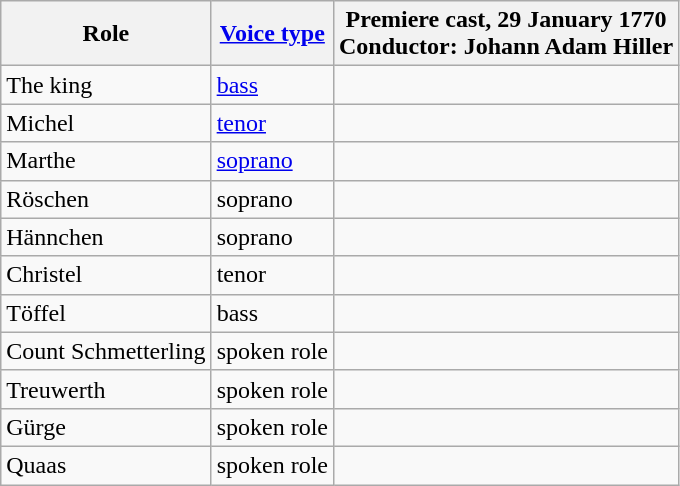<table class="wikitable">
<tr>
<th>Role</th>
<th><a href='#'>Voice type</a></th>
<th>Premiere cast, 29 January 1770<br>Conductor: Johann Adam Hiller</th>
</tr>
<tr>
<td>The king</td>
<td><a href='#'>bass</a></td>
<td></td>
</tr>
<tr>
<td>Michel</td>
<td><a href='#'>tenor</a></td>
<td></td>
</tr>
<tr>
<td>Marthe</td>
<td><a href='#'>soprano</a></td>
<td></td>
</tr>
<tr>
<td>Röschen</td>
<td>soprano</td>
<td></td>
</tr>
<tr>
<td>Hännchen</td>
<td>soprano</td>
<td></td>
</tr>
<tr>
<td>Christel</td>
<td>tenor</td>
<td></td>
</tr>
<tr>
<td>Töffel</td>
<td>bass</td>
<td></td>
</tr>
<tr>
<td>Count Schmetterling</td>
<td>spoken role</td>
<td></td>
</tr>
<tr>
<td>Treuwerth</td>
<td>spoken role</td>
<td></td>
</tr>
<tr>
<td>Gürge</td>
<td>spoken role</td>
<td></td>
</tr>
<tr>
<td>Quaas</td>
<td>spoken role</td>
<td></td>
</tr>
</table>
